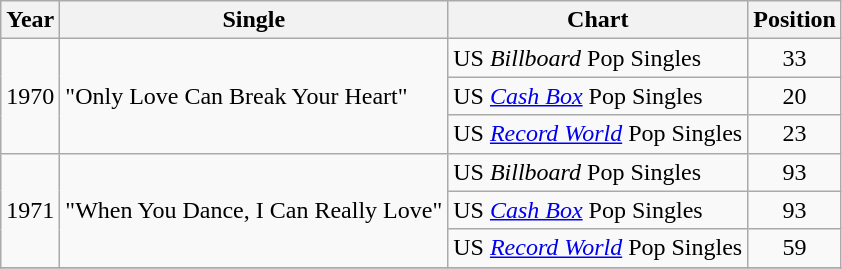<table class="wikitable">
<tr>
<th align="left">Year</th>
<th align="left">Single</th>
<th align="left">Chart</th>
<th align="left">Position</th>
</tr>
<tr>
<td rowspan="3" align="left">1970</td>
<td rowspan="3" align="left">"Only Love Can Break Your Heart"</td>
<td align="left">US <em>Billboard</em> Pop Singles</td>
<td align="center">33</td>
</tr>
<tr>
<td>US <em><a href='#'>Cash Box</a></em> Pop Singles</td>
<td align="center">20</td>
</tr>
<tr>
<td>US <em><a href='#'>Record World</a></em> Pop Singles</td>
<td align="center">23</td>
</tr>
<tr>
<td rowspan="3" align="left">1971</td>
<td rowspan="3" align="left">"When You Dance, I Can Really Love"</td>
<td align="left">US <em>Billboard</em> Pop Singles</td>
<td align="center">93</td>
</tr>
<tr>
<td>US <em><a href='#'>Cash Box</a></em> Pop Singles</td>
<td align="center">93</td>
</tr>
<tr>
<td>US <em><a href='#'>Record World</a></em> Pop Singles</td>
<td align="center">59</td>
</tr>
<tr>
</tr>
</table>
